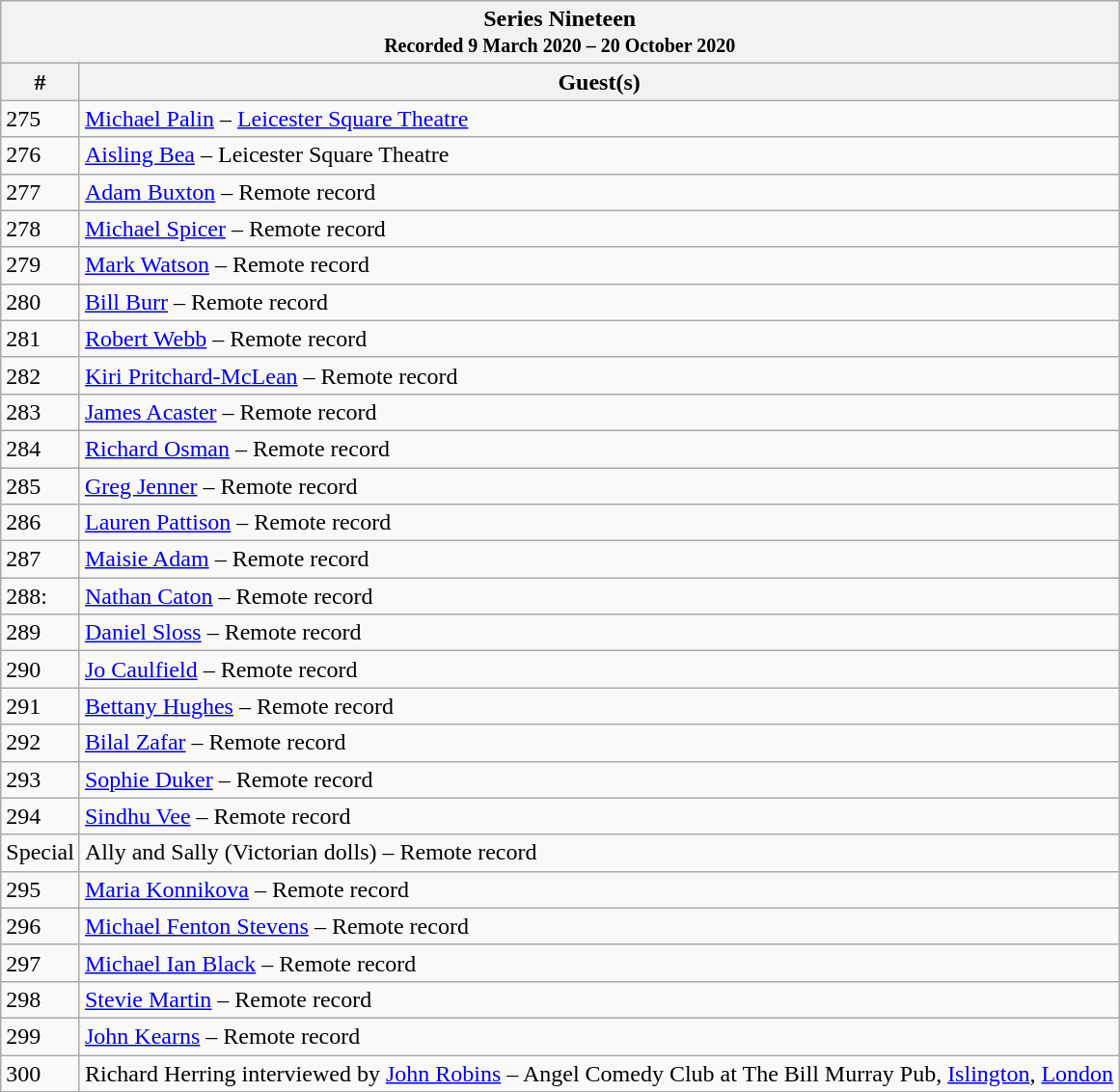<table class="wikitable">
<tr>
<th colspan="3">Series Nineteen<br><small>Recorded 9 March 2020 – 20 October 2020 </small></th>
</tr>
<tr>
<th>#</th>
<th>Guest(s)</th>
</tr>
<tr>
<td>275</td>
<td><a href='#'>Michael Palin</a> – <a href='#'>Leicester Square Theatre</a></td>
</tr>
<tr>
<td>276</td>
<td><a href='#'>Aisling Bea</a> – Leicester Square Theatre</td>
</tr>
<tr>
<td>277</td>
<td><a href='#'>Adam Buxton</a> – Remote record</td>
</tr>
<tr>
<td>278</td>
<td><a href='#'>Michael Spicer</a> – Remote record</td>
</tr>
<tr>
<td>279</td>
<td><a href='#'>Mark Watson</a> – Remote record</td>
</tr>
<tr>
<td>280</td>
<td><a href='#'>Bill Burr</a> – Remote record</td>
</tr>
<tr>
<td>281</td>
<td><a href='#'>Robert Webb</a> – Remote record</td>
</tr>
<tr>
<td>282</td>
<td><a href='#'>Kiri Pritchard-McLean</a> – Remote record</td>
</tr>
<tr>
<td>283</td>
<td><a href='#'>James Acaster</a> – Remote record</td>
</tr>
<tr>
<td>284</td>
<td><a href='#'>Richard Osman</a> – Remote record</td>
</tr>
<tr>
<td>285</td>
<td><a href='#'>Greg Jenner</a> – Remote record</td>
</tr>
<tr>
<td>286</td>
<td><a href='#'>Lauren Pattison</a> – Remote record</td>
</tr>
<tr>
<td>287</td>
<td><a href='#'>Maisie Adam</a> – Remote record</td>
</tr>
<tr>
<td>288:</td>
<td><a href='#'>Nathan Caton</a> – Remote record</td>
</tr>
<tr>
<td>289</td>
<td><a href='#'>Daniel Sloss</a> – Remote record</td>
</tr>
<tr>
<td>290</td>
<td><a href='#'>Jo Caulfield</a> – Remote record</td>
</tr>
<tr>
<td>291</td>
<td><a href='#'>Bettany Hughes</a> – Remote record</td>
</tr>
<tr>
<td>292</td>
<td><a href='#'>Bilal Zafar</a> – Remote record</td>
</tr>
<tr>
<td>293</td>
<td><a href='#'>Sophie Duker</a> – Remote record</td>
</tr>
<tr>
<td>294</td>
<td><a href='#'>Sindhu Vee</a> – Remote record</td>
</tr>
<tr>
<td>Special</td>
<td>Ally and Sally (Victorian dolls) – Remote record</td>
</tr>
<tr>
<td>295</td>
<td><a href='#'>Maria Konnikova</a> – Remote record</td>
</tr>
<tr>
<td>296</td>
<td><a href='#'>Michael Fenton Stevens</a> – Remote record</td>
</tr>
<tr>
<td>297</td>
<td><a href='#'>Michael Ian Black</a> – Remote record</td>
</tr>
<tr>
<td>298</td>
<td><a href='#'>Stevie Martin</a> – Remote record</td>
</tr>
<tr>
<td>299</td>
<td><a href='#'>John Kearns</a> – Remote record</td>
</tr>
<tr>
<td>300</td>
<td>Richard Herring interviewed by <a href='#'>John Robins</a> – Angel Comedy Club at The Bill Murray Pub, <a href='#'>Islington</a>, <a href='#'>London</a></td>
</tr>
</table>
